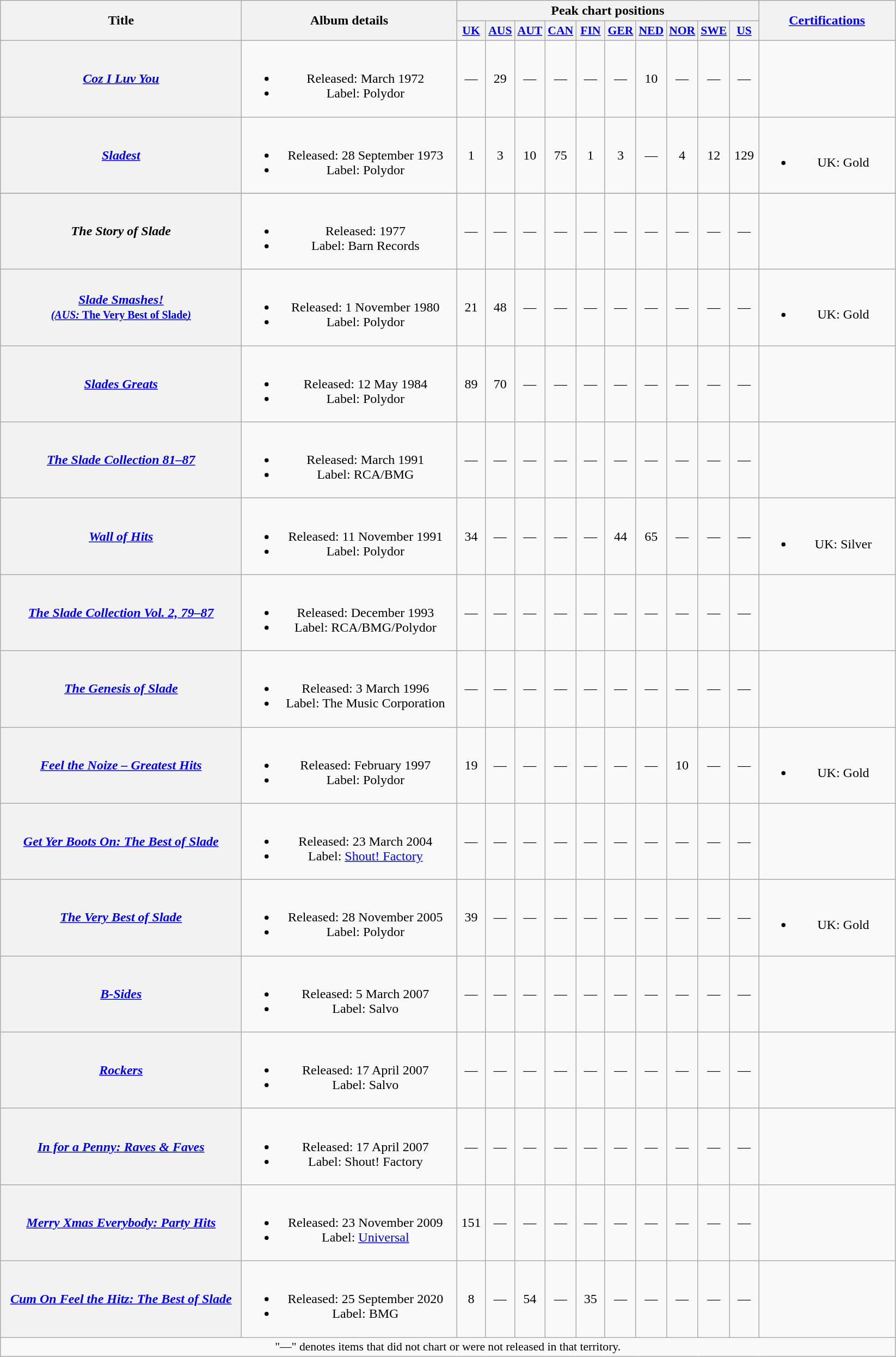<table class="wikitable plainrowheaders" style="text-align:center;">
<tr>
<th scope="col" rowspan="2" style="width:18em;">Title</th>
<th scope="col" rowspan="2" style="width:16em;">Album details</th>
<th scope="col" colspan="10">Peak chart positions</th>
<th rowspan="2" style="width:10em;"><a href='#'>Certifications</a></th>
</tr>
<tr>
<th style="width:2em;font-size:90%;"><a href='#'>UK</a><br></th>
<th style="width:2em;font-size:90%;"><a href='#'>AUS</a><br></th>
<th style="width:2em;font-size:90%;"><a href='#'>AUT</a><br></th>
<th style="width:2em;font-size:90%;"><a href='#'>CAN</a><br></th>
<th style="width:2em;font-size:90%;"><a href='#'>FIN</a><br></th>
<th style="width:2em;font-size:90%;"><a href='#'>GER</a><br></th>
<th style="width:2em;font-size:90%;"><a href='#'>NED</a><br></th>
<th style="width:2em;font-size:90%;"><a href='#'>NOR</a><br></th>
<th style="width:2em;font-size:90%;"><a href='#'>SWE</a><br></th>
<th style="width:2em;font-size:90%;"><a href='#'>US</a><br></th>
</tr>
<tr>
<th scope="row"><em><a href='#'>Coz I Luv You</a></em></th>
<td><br><ul><li>Released: March 1972</li><li>Label: Polydor</li></ul></td>
<td>—</td>
<td>29</td>
<td>—</td>
<td>—</td>
<td>—</td>
<td>—</td>
<td>10</td>
<td>—</td>
<td>—</td>
<td>—</td>
<td></td>
</tr>
<tr>
<th scope="row"><em><a href='#'>Sladest</a></em></th>
<td><br><ul><li>Released: 28 September 1973</li><li>Label: Polydor</li></ul></td>
<td>1</td>
<td>3</td>
<td>10</td>
<td>75</td>
<td>1</td>
<td>3</td>
<td>—</td>
<td>4</td>
<td>12</td>
<td>129</td>
<td><br><ul><li>UK: Gold</li></ul></td>
</tr>
<tr>
</tr>
<tr>
<th scope="row"><em>The Story of Slade</em></th>
<td><br><ul><li>Released: 1977</li><li>Label: Barn Records</li></ul></td>
<td>—</td>
<td>—</td>
<td>—</td>
<td>—</td>
<td>—</td>
<td>—</td>
<td>—</td>
<td>—</td>
<td>—</td>
<td>—</td>
<td></td>
</tr>
<tr>
<th scope="row"><em><a href='#'>Slade Smashes! <br><small>(AUS: </em>The Very Best of Slade<em>)</small></a></em></th>
<td><br><ul><li>Released: 1 November 1980</li><li>Label: Polydor</li></ul></td>
<td>21</td>
<td>48</td>
<td>—</td>
<td>—</td>
<td>—</td>
<td>—</td>
<td>—</td>
<td>—</td>
<td>—</td>
<td>—</td>
<td><br><ul><li>UK: Gold</li></ul></td>
</tr>
<tr>
<th scope="row"><em><a href='#'>Slades Greats</a></em></th>
<td><br><ul><li>Released: 12 May 1984</li><li>Label: Polydor</li></ul></td>
<td>89</td>
<td>70</td>
<td>—</td>
<td>—</td>
<td>—</td>
<td>—</td>
<td>—</td>
<td>—</td>
<td>—</td>
<td>—</td>
<td></td>
</tr>
<tr>
<th scope="row"><em><a href='#'>The Slade Collection 81–87</a></em></th>
<td><br><ul><li>Released: March 1991</li><li>Label: RCA/BMG</li></ul></td>
<td>—</td>
<td>—</td>
<td>—</td>
<td>—</td>
<td>—</td>
<td>—</td>
<td>—</td>
<td>—</td>
<td>—</td>
<td>—</td>
<td></td>
</tr>
<tr>
<th scope="row"><em><a href='#'>Wall of Hits</a></em></th>
<td><br><ul><li>Released: 11 November 1991</li><li>Label: Polydor</li></ul></td>
<td>34</td>
<td>—</td>
<td>—</td>
<td>—</td>
<td>—</td>
<td>44</td>
<td>65</td>
<td>—</td>
<td>—</td>
<td>—</td>
<td><br><ul><li>UK: Silver</li></ul></td>
</tr>
<tr>
<th scope="row"><em><a href='#'>The Slade Collection Vol. 2, 79–87</a></em></th>
<td><br><ul><li>Released: December 1993</li><li>Label: RCA/BMG/Polydor</li></ul></td>
<td>—</td>
<td>—</td>
<td>—</td>
<td>—</td>
<td>—</td>
<td>—</td>
<td>—</td>
<td>—</td>
<td>—</td>
<td>—</td>
<td></td>
</tr>
<tr>
<th scope="row"><em><a href='#'>The Genesis of Slade</a></em></th>
<td><br><ul><li>Released: 3 March 1996</li><li>Label: The Music Corporation</li></ul></td>
<td>—</td>
<td>—</td>
<td>—</td>
<td>—</td>
<td>—</td>
<td>—</td>
<td>—</td>
<td>—</td>
<td>—</td>
<td>—</td>
<td></td>
</tr>
<tr>
<th scope="row"><em><a href='#'>Feel the Noize – Greatest Hits</a></em></th>
<td><br><ul><li>Released: February 1997</li><li>Label: Polydor</li></ul></td>
<td>19</td>
<td>—</td>
<td>—</td>
<td>—</td>
<td>—</td>
<td>—</td>
<td>—</td>
<td>10</td>
<td>—</td>
<td>—</td>
<td><br><ul><li>UK: Gold</li></ul></td>
</tr>
<tr>
<th scope="row"><em><a href='#'>Get Yer Boots On: The Best of Slade</a></em></th>
<td><br><ul><li>Released: 23 March 2004</li><li>Label: <a href='#'>Shout! Factory</a></li></ul></td>
<td>—</td>
<td>—</td>
<td>—</td>
<td>—</td>
<td>—</td>
<td>—</td>
<td>—</td>
<td>—</td>
<td>—</td>
<td>—</td>
<td></td>
</tr>
<tr>
<th scope="row"><em><a href='#'>The Very Best of Slade</a></em></th>
<td><br><ul><li>Released: 28 November 2005</li><li>Label: Polydor</li></ul></td>
<td>39</td>
<td>—</td>
<td>—</td>
<td>—</td>
<td>—</td>
<td>—</td>
<td>—</td>
<td>—</td>
<td>—</td>
<td>—</td>
<td><br><ul><li>UK: Gold</li></ul></td>
</tr>
<tr>
<th scope="row"><em><a href='#'>B-Sides</a></em></th>
<td><br><ul><li>Released: 5 March 2007</li><li>Label: Salvo</li></ul></td>
<td>—</td>
<td>—</td>
<td>—</td>
<td>—</td>
<td>—</td>
<td>—</td>
<td>—</td>
<td>—</td>
<td>—</td>
<td>—</td>
<td></td>
</tr>
<tr>
<th scope="row"><em><a href='#'>Rockers</a></em></th>
<td><br><ul><li>Released: 17 April 2007</li><li>Label: Salvo</li></ul></td>
<td>—</td>
<td>—</td>
<td>—</td>
<td>—</td>
<td>—</td>
<td>—</td>
<td>—</td>
<td>—</td>
<td>—</td>
<td>—</td>
<td></td>
</tr>
<tr>
<th scope="row"><em><a href='#'>In for a Penny: Raves & Faves</a></em></th>
<td><br><ul><li>Released: 17 April 2007</li><li>Label: Shout! Factory</li></ul></td>
<td>—</td>
<td>—</td>
<td>—</td>
<td>—</td>
<td>—</td>
<td>—</td>
<td>—</td>
<td>—</td>
<td>—</td>
<td>—</td>
<td></td>
</tr>
<tr>
<th scope="row"><em><a href='#'>Merry Xmas Everybody: Party Hits</a></em></th>
<td><br><ul><li>Released: 23 November 2009</li><li>Label: <a href='#'>Universal</a></li></ul></td>
<td>151</td>
<td>—</td>
<td>—</td>
<td>—</td>
<td>—</td>
<td>—</td>
<td>—</td>
<td>—</td>
<td>—</td>
<td>—</td>
<td></td>
</tr>
<tr>
<th scope="row"><em><a href='#'>Cum On Feel the Hitz: The Best of Slade</a></em></th>
<td><br><ul><li>Released: 25 September 2020</li><li>Label: BMG</li></ul></td>
<td>8</td>
<td>—</td>
<td>54</td>
<td>—</td>
<td>35</td>
<td>—</td>
<td>—</td>
<td>—</td>
<td>—</td>
<td>—</td>
<td></td>
</tr>
<tr>
<td colspan="17" style="text-align:center; font-size:90%;">"—" denotes items that did not chart or were not released in that territory.</td>
</tr>
</table>
